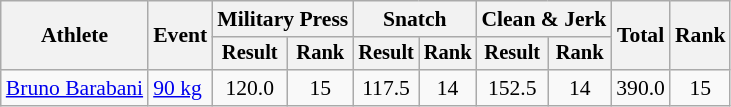<table class="wikitable" style="font-size:90%">
<tr>
<th rowspan="2">Athlete</th>
<th rowspan="2">Event</th>
<th colspan="2">Military Press</th>
<th colspan="2">Snatch</th>
<th colspan="2">Clean & Jerk</th>
<th rowspan="2">Total</th>
<th rowspan="2">Rank</th>
</tr>
<tr style="font-size:95%">
<th>Result</th>
<th>Rank</th>
<th>Result</th>
<th>Rank</th>
<th>Result</th>
<th>Rank</th>
</tr>
<tr align=center>
<td align=left><a href='#'>Bruno Barabani</a></td>
<td align=left><a href='#'>90 kg</a></td>
<td>120.0</td>
<td>15</td>
<td>117.5</td>
<td>14</td>
<td>152.5</td>
<td>14</td>
<td>390.0</td>
<td>15</td>
</tr>
</table>
